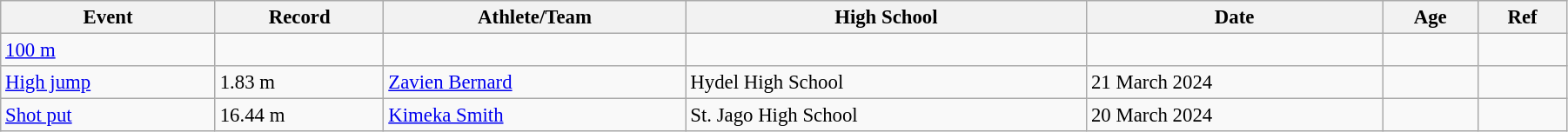<table class="wikitable" style="font-size:95%; width: 95%;">
<tr>
<th>Event</th>
<th>Record</th>
<th>Athlete/Team</th>
<th>High School</th>
<th>Date</th>
<th>Age</th>
<th>Ref</th>
</tr>
<tr>
<td><a href='#'>100 m</a></td>
<td></td>
<td></td>
<td></td>
<td></td>
<td></td>
</tr>
<tr>
<td><a href='#'>High jump</a></td>
<td>1.83 m</td>
<td><a href='#'>Zavien Bernard</a></td>
<td>Hydel High School</td>
<td>21 March 2024</td>
<td></td>
<td></td>
</tr>
<tr>
<td><a href='#'>Shot put</a></td>
<td>16.44 m</td>
<td><a href='#'>Kimeka Smith</a></td>
<td>St. Jago High School</td>
<td>20 March 2024</td>
<td></td>
<td></td>
</tr>
</table>
